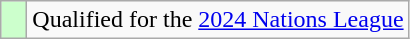<table class="wikitable" style="text-align:left">
<tr>
<td width=10px bgcolor=#ccffcc></td>
<td>Qualified for the <a href='#'>2024 Nations League</a></td>
</tr>
</table>
